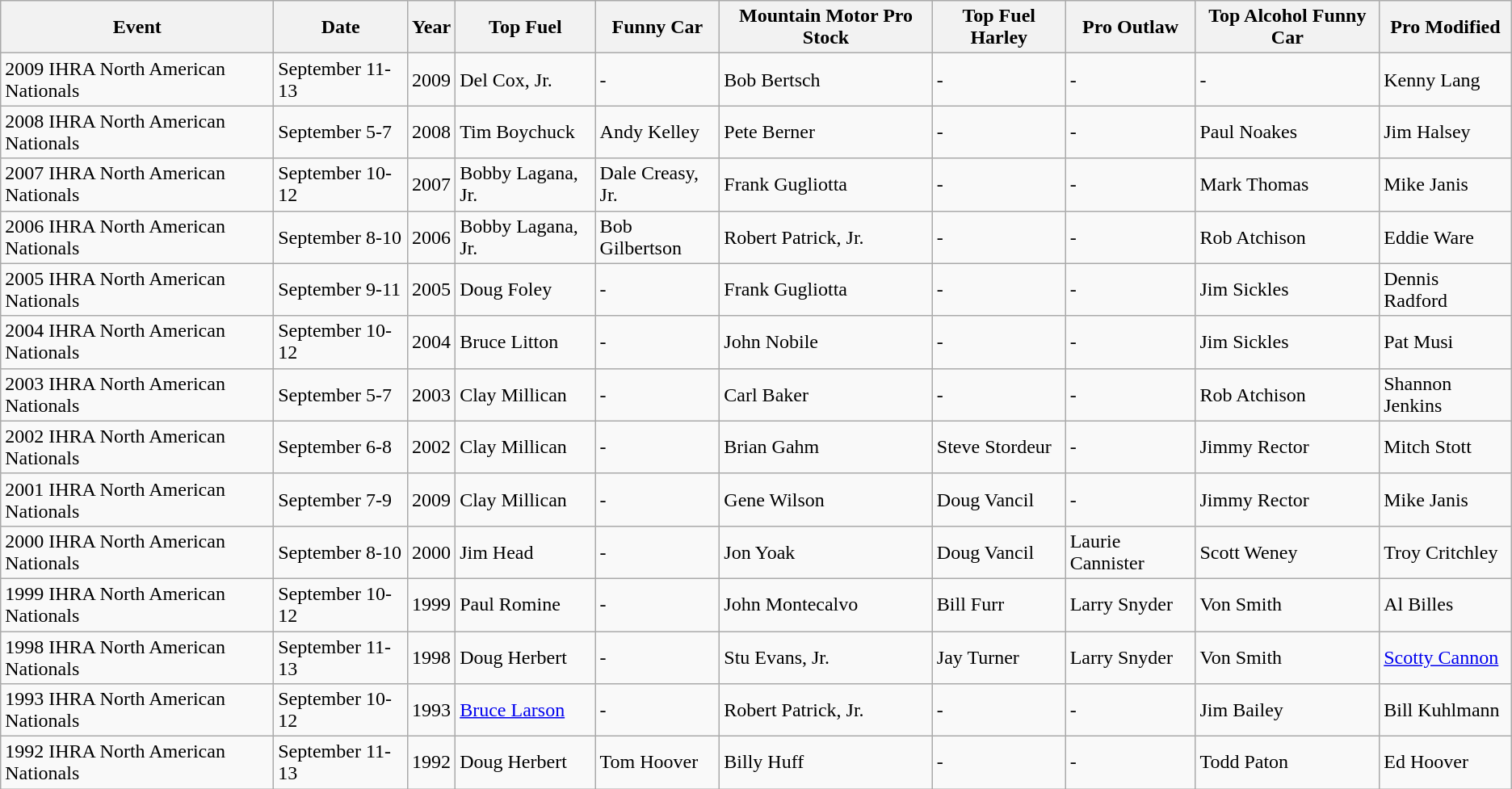<table class="wikitable sortable">
<tr>
<th>Event</th>
<th>Date</th>
<th>Year</th>
<th>Top Fuel</th>
<th>Funny Car</th>
<th>Mountain Motor Pro Stock</th>
<th>Top Fuel Harley</th>
<th>Pro Outlaw</th>
<th>Top Alcohol Funny Car</th>
<th>Pro Modified</th>
</tr>
<tr>
<td>2009 IHRA North American Nationals</td>
<td>September 11-13</td>
<td>2009</td>
<td>Del Cox, Jr.</td>
<td>-</td>
<td>Bob Bertsch</td>
<td>-</td>
<td>-</td>
<td>-</td>
<td>Kenny Lang</td>
</tr>
<tr>
<td>2008 IHRA North American Nationals</td>
<td>September 5-7</td>
<td>2008</td>
<td>Tim Boychuck</td>
<td>Andy Kelley</td>
<td>Pete Berner</td>
<td>-</td>
<td>-</td>
<td>Paul Noakes</td>
<td>Jim Halsey</td>
</tr>
<tr>
<td>2007 IHRA North American Nationals</td>
<td>September 10-12</td>
<td>2007</td>
<td>Bobby Lagana, Jr.</td>
<td>Dale Creasy, Jr.</td>
<td>Frank Gugliotta</td>
<td>-</td>
<td>-</td>
<td>Mark Thomas</td>
<td>Mike Janis</td>
</tr>
<tr>
<td>2006 IHRA North American Nationals</td>
<td>September 8-10</td>
<td>2006</td>
<td>Bobby Lagana, Jr.</td>
<td>Bob Gilbertson</td>
<td>Robert Patrick, Jr.</td>
<td>-</td>
<td>-</td>
<td>Rob Atchison</td>
<td>Eddie Ware</td>
</tr>
<tr>
<td>2005 IHRA North American Nationals</td>
<td>September 9-11</td>
<td>2005</td>
<td>Doug Foley</td>
<td>-</td>
<td>Frank Gugliotta</td>
<td>-</td>
<td>-</td>
<td>Jim Sickles</td>
<td>Dennis Radford</td>
</tr>
<tr>
<td>2004 IHRA North American Nationals</td>
<td>September 10-12</td>
<td>2004</td>
<td>Bruce Litton</td>
<td>-</td>
<td>John Nobile</td>
<td>-</td>
<td>-</td>
<td>Jim Sickles</td>
<td>Pat Musi</td>
</tr>
<tr>
<td>2003 IHRA North American Nationals</td>
<td>September 5-7</td>
<td>2003</td>
<td>Clay Millican</td>
<td>-</td>
<td>Carl Baker</td>
<td>-</td>
<td>-</td>
<td>Rob Atchison</td>
<td>Shannon Jenkins</td>
</tr>
<tr>
<td>2002 IHRA North American Nationals</td>
<td>September 6-8</td>
<td>2002</td>
<td>Clay Millican</td>
<td>-</td>
<td>Brian Gahm</td>
<td>Steve Stordeur</td>
<td>-</td>
<td>Jimmy Rector</td>
<td>Mitch Stott</td>
</tr>
<tr>
<td>2001 IHRA North American Nationals</td>
<td>September 7-9</td>
<td>2009</td>
<td>Clay Millican</td>
<td>-</td>
<td>Gene Wilson</td>
<td>Doug Vancil</td>
<td>-</td>
<td>Jimmy Rector</td>
<td>Mike Janis</td>
</tr>
<tr>
<td>2000 IHRA North American Nationals</td>
<td>September 8-10</td>
<td>2000</td>
<td>Jim Head</td>
<td>-</td>
<td>Jon Yoak</td>
<td>Doug Vancil</td>
<td>Laurie Cannister</td>
<td>Scott Weney</td>
<td>Troy Critchley</td>
</tr>
<tr>
<td>1999 IHRA North American Nationals</td>
<td>September 10-12</td>
<td>1999</td>
<td>Paul Romine</td>
<td>-</td>
<td>John Montecalvo</td>
<td>Bill Furr</td>
<td>Larry Snyder</td>
<td>Von Smith</td>
<td>Al Billes</td>
</tr>
<tr>
<td>1998 IHRA North American Nationals</td>
<td>September 11-13</td>
<td>1998</td>
<td>Doug Herbert</td>
<td>-</td>
<td>Stu Evans, Jr.</td>
<td>Jay Turner</td>
<td>Larry Snyder</td>
<td>Von Smith</td>
<td><a href='#'>Scotty Cannon</a></td>
</tr>
<tr>
<td>1993 IHRA North American Nationals</td>
<td>September 10-12</td>
<td>1993</td>
<td><a href='#'>Bruce Larson</a></td>
<td>-</td>
<td>Robert Patrick, Jr.</td>
<td>-</td>
<td>-</td>
<td>Jim Bailey</td>
<td>Bill Kuhlmann</td>
</tr>
<tr>
<td>1992 IHRA North American Nationals</td>
<td>September 11-13</td>
<td>1992</td>
<td>Doug Herbert</td>
<td>Tom Hoover</td>
<td>Billy Huff</td>
<td>-</td>
<td>-</td>
<td>Todd Paton</td>
<td>Ed Hoover</td>
</tr>
</table>
